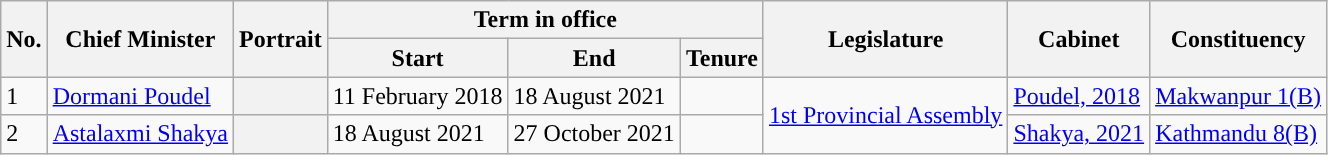<table class="wikitable">
<tr>
<th rowspan="2" style="background-color:">No.</th>
<th rowspan="2" style="background-color:">Chief Minister</th>
<th rowspan="2" style="background-color:">Portrait</th>
<th colspan="3" style="background-color:">Term in office</th>
<th rowspan="2" style="background-color:">Legislature</th>
<th rowspan="2" style="background-color:">Cabinet</th>
<th rowspan="2" style="background-color:">Constituency</th>
</tr>
<tr>
<th style="background-color:">Start</th>
<th style="background-color:">End</th>
<th style="background-color:">Tenure</th>
</tr>
<tr>
<td>1</td>
<td><a href='#'>Dormani Poudel</a></td>
<th></th>
<td>11 February 2018</td>
<td>18 August 2021</td>
<td></td>
<td rowspan="2"><a href='#'>1st Provincial Assembly</a></td>
<td><a href='#'>Poudel, 2018</a></td>
<td><a href='#'>Makwanpur 1(B)</a></td>
</tr>
<tr>
<td>2</td>
<td><a href='#'>Astalaxmi Shakya</a></td>
<th></th>
<td>18 August 2021</td>
<td>27 October 2021</td>
<td></td>
<td><a href='#'>Shakya, 2021</a></td>
<td><a href='#'>Kathmandu 8(B)</a></td>
</tr>
</table>
